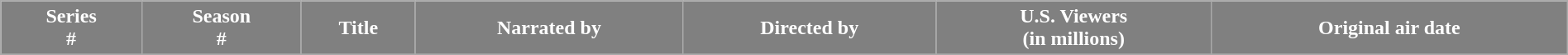<table class="wikitable plainrowheaders"  style="width:100%; margin-right:0;">
<tr>
<th style="background:gray; color:#FFF;">Series<br># </th>
<th style="background:gray; color:#FFF;">Season<br># </th>
<th style="background:gray; color:#FFF;">Title</th>
<th style="background:gray; color:#FFF;">Narrated by</th>
<th style="background:gray; color:#FFF;">Directed by</th>
<th style="background:gray; color:#FFF;">U.S. Viewers<br>(in millions)</th>
<th style="background:gray; color:#FFF;">Original air date</th>
</tr>
<tr>
</tr>
</table>
